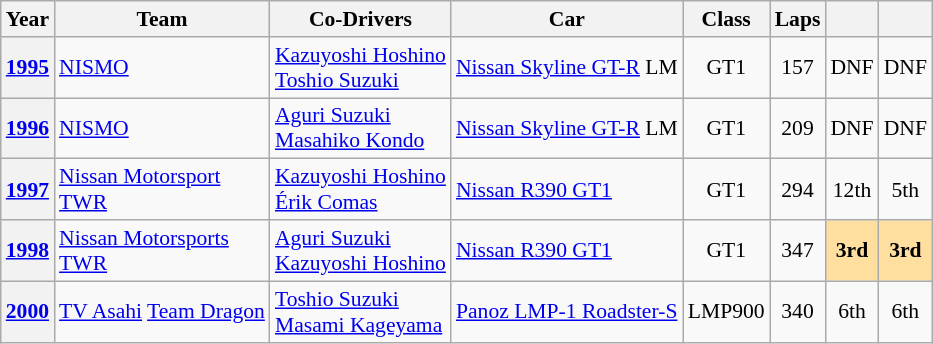<table class="wikitable" style="text-align:center; font-size:90%">
<tr>
<th>Year</th>
<th>Team</th>
<th>Co-Drivers</th>
<th>Car</th>
<th>Class</th>
<th>Laps</th>
<th></th>
<th></th>
</tr>
<tr>
<th><a href='#'>1995</a></th>
<td align="left"> <a href='#'>NISMO</a></td>
<td align="left"> <a href='#'>Kazuyoshi Hoshino</a><br> <a href='#'>Toshio Suzuki</a></td>
<td align="left"><a href='#'>Nissan Skyline GT-R</a> LM</td>
<td>GT1</td>
<td>157</td>
<td>DNF</td>
<td>DNF</td>
</tr>
<tr>
<th><a href='#'>1996</a></th>
<td align="left"> <a href='#'>NISMO</a></td>
<td align="left"> <a href='#'>Aguri Suzuki</a><br> <a href='#'>Masahiko Kondo</a></td>
<td align="left"><a href='#'>Nissan Skyline GT-R</a> LM</td>
<td>GT1</td>
<td>209</td>
<td>DNF</td>
<td>DNF</td>
</tr>
<tr>
<th><a href='#'>1997</a></th>
<td align="left"> <a href='#'>Nissan Motorsport</a><br> <a href='#'>TWR</a></td>
<td align="left"> <a href='#'>Kazuyoshi Hoshino</a><br> <a href='#'>Érik Comas</a></td>
<td align="left"><a href='#'>Nissan R390 GT1</a></td>
<td>GT1</td>
<td>294</td>
<td>12th</td>
<td>5th</td>
</tr>
<tr>
<th><a href='#'>1998</a></th>
<td align="left"> <a href='#'>Nissan Motorsports</a><br> <a href='#'>TWR</a></td>
<td align="left"> <a href='#'>Aguri Suzuki</a><br> <a href='#'>Kazuyoshi Hoshino</a></td>
<td align="left"><a href='#'>Nissan R390 GT1</a></td>
<td>GT1</td>
<td>347</td>
<td style="background:#FFDF9F;"><strong>3rd</strong></td>
<td style="background:#FFDF9F;"><strong>3rd</strong></td>
</tr>
<tr>
<th><a href='#'>2000</a></th>
<td align="left"> <a href='#'>TV Asahi</a> <a href='#'>Team Dragon</a></td>
<td align="left"> <a href='#'>Toshio Suzuki</a><br> <a href='#'>Masami Kageyama</a></td>
<td align="left"><a href='#'>Panoz LMP-1 Roadster-S</a></td>
<td>LMP900</td>
<td>340</td>
<td>6th</td>
<td>6th</td>
</tr>
</table>
